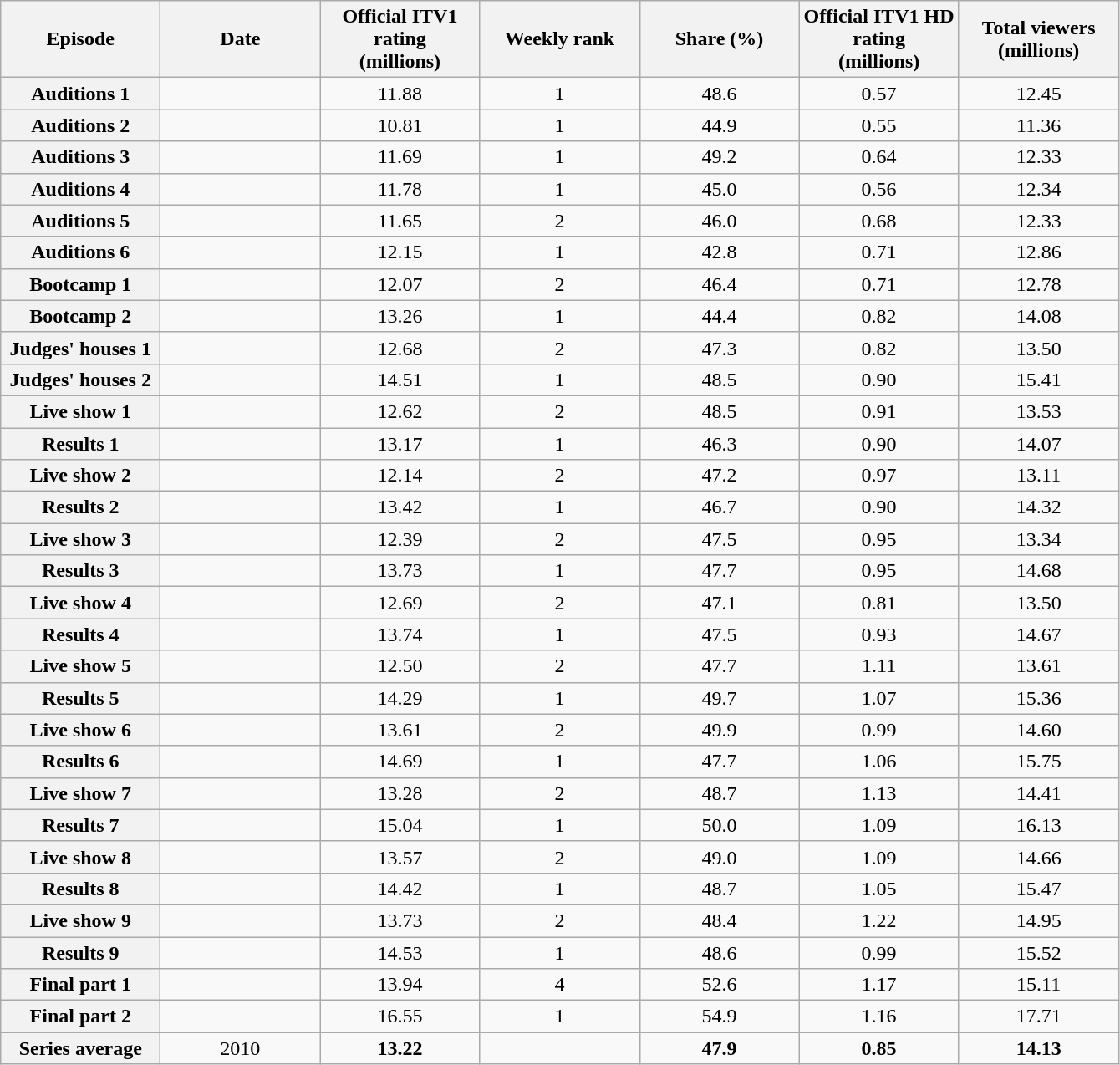<table class="wikitable sortable" style="text-align:center">
<tr>
<th scope="col" style="width:120px;">Episode</th>
<th scope="col" style="width:120px;">Date</th>
<th scope="col" style="width:120px;">Official ITV1 rating <br>(millions)</th>
<th scope="col" style="width:120px;">Weekly rank</th>
<th scope="col" style="width:120px;">Share (%)</th>
<th scope="col" style="width:120px;">Official ITV1 HD rating <br>(millions)</th>
<th scope="col" style="width:120px;">Total viewers <br>(millions)</th>
</tr>
<tr>
<th scope="row">Auditions 1</th>
<td></td>
<td>11.88</td>
<td>1</td>
<td>48.6</td>
<td>0.57</td>
<td>12.45</td>
</tr>
<tr>
<th scope="row">Auditions 2</th>
<td></td>
<td>10.81</td>
<td>1</td>
<td>44.9</td>
<td>0.55</td>
<td>11.36</td>
</tr>
<tr>
<th scope="row">Auditions 3</th>
<td></td>
<td>11.69</td>
<td>1</td>
<td>49.2</td>
<td>0.64</td>
<td>12.33</td>
</tr>
<tr>
<th scope="row">Auditions 4</th>
<td></td>
<td>11.78</td>
<td>1</td>
<td>45.0</td>
<td>0.56</td>
<td>12.34</td>
</tr>
<tr>
<th scope="row">Auditions 5</th>
<td></td>
<td>11.65</td>
<td>2</td>
<td>46.0</td>
<td>0.68</td>
<td>12.33</td>
</tr>
<tr>
<th scope="row">Auditions 6</th>
<td></td>
<td>12.15</td>
<td>1</td>
<td>42.8</td>
<td>0.71</td>
<td>12.86</td>
</tr>
<tr>
<th scope="row">Bootcamp 1</th>
<td></td>
<td>12.07</td>
<td>2</td>
<td>46.4</td>
<td>0.71</td>
<td>12.78</td>
</tr>
<tr>
<th scope="row">Bootcamp 2</th>
<td></td>
<td>13.26</td>
<td>1</td>
<td>44.4</td>
<td>0.82</td>
<td>14.08</td>
</tr>
<tr>
<th scope="row">Judges' houses 1</th>
<td></td>
<td>12.68</td>
<td>2</td>
<td>47.3</td>
<td>0.82</td>
<td>13.50</td>
</tr>
<tr>
<th scope="row">Judges' houses 2</th>
<td></td>
<td>14.51</td>
<td>1</td>
<td>48.5</td>
<td>0.90</td>
<td>15.41</td>
</tr>
<tr>
<th scope="row">Live show 1</th>
<td></td>
<td>12.62</td>
<td>2</td>
<td>48.5</td>
<td>0.91</td>
<td>13.53</td>
</tr>
<tr>
<th scope="row">Results 1</th>
<td></td>
<td>13.17</td>
<td>1</td>
<td>46.3</td>
<td>0.90</td>
<td>14.07</td>
</tr>
<tr>
<th scope="row">Live show 2</th>
<td></td>
<td>12.14</td>
<td>2</td>
<td>47.2</td>
<td>0.97</td>
<td>13.11</td>
</tr>
<tr>
<th scope="row">Results 2</th>
<td></td>
<td>13.42</td>
<td>1</td>
<td>46.7</td>
<td>0.90</td>
<td>14.32</td>
</tr>
<tr>
<th scope="row">Live show 3</th>
<td></td>
<td>12.39</td>
<td>2</td>
<td>47.5</td>
<td>0.95</td>
<td>13.34</td>
</tr>
<tr>
<th scope="row">Results 3</th>
<td></td>
<td>13.73</td>
<td>1</td>
<td>47.7</td>
<td>0.95</td>
<td>14.68</td>
</tr>
<tr>
<th scope="row">Live show 4</th>
<td></td>
<td>12.69</td>
<td>2</td>
<td>47.1</td>
<td>0.81</td>
<td>13.50</td>
</tr>
<tr>
<th scope="row">Results 4</th>
<td></td>
<td>13.74</td>
<td>1</td>
<td>47.5</td>
<td>0.93</td>
<td>14.67</td>
</tr>
<tr>
<th scope="row">Live show 5</th>
<td></td>
<td>12.50</td>
<td>2</td>
<td>47.7</td>
<td>1.11</td>
<td>13.61</td>
</tr>
<tr>
<th scope="row">Results 5</th>
<td></td>
<td>14.29</td>
<td>1</td>
<td>49.7</td>
<td>1.07</td>
<td>15.36</td>
</tr>
<tr>
<th scope="row">Live show 6</th>
<td></td>
<td>13.61</td>
<td>2</td>
<td>49.9</td>
<td>0.99</td>
<td>14.60</td>
</tr>
<tr>
<th scope="row">Results 6</th>
<td></td>
<td>14.69</td>
<td>1</td>
<td>47.7</td>
<td>1.06</td>
<td>15.75</td>
</tr>
<tr>
<th scope="row">Live show 7</th>
<td></td>
<td>13.28</td>
<td>2</td>
<td>48.7</td>
<td>1.13</td>
<td>14.41</td>
</tr>
<tr>
<th scope="row">Results 7</th>
<td></td>
<td>15.04</td>
<td>1</td>
<td>50.0</td>
<td>1.09</td>
<td>16.13</td>
</tr>
<tr>
<th scope="row">Live show 8</th>
<td></td>
<td>13.57</td>
<td>2</td>
<td>49.0</td>
<td>1.09</td>
<td>14.66</td>
</tr>
<tr>
<th scope="row">Results 8</th>
<td></td>
<td>14.42</td>
<td>1</td>
<td>48.7</td>
<td>1.05</td>
<td>15.47</td>
</tr>
<tr>
<th scope="row">Live show 9</th>
<td></td>
<td>13.73</td>
<td>2</td>
<td>48.4</td>
<td>1.22</td>
<td>14.95</td>
</tr>
<tr>
<th scope="row">Results 9</th>
<td></td>
<td>14.53</td>
<td>1</td>
<td>48.6</td>
<td>0.99</td>
<td>15.52</td>
</tr>
<tr>
<th scope="row">Final part 1</th>
<td></td>
<td>13.94</td>
<td>4</td>
<td>52.6</td>
<td>1.17</td>
<td>15.11</td>
</tr>
<tr>
<th scope="row">Final part 2</th>
<td></td>
<td>16.55</td>
<td>1</td>
<td>54.9</td>
<td>1.16</td>
<td>17.71</td>
</tr>
<tr>
<th scope="row">Series average</th>
<td>2010</td>
<td><strong>13.22</strong></td>
<td></td>
<td><strong>47.9</strong></td>
<td><strong>0.85</strong></td>
<td><strong>14.13</strong></td>
</tr>
</table>
